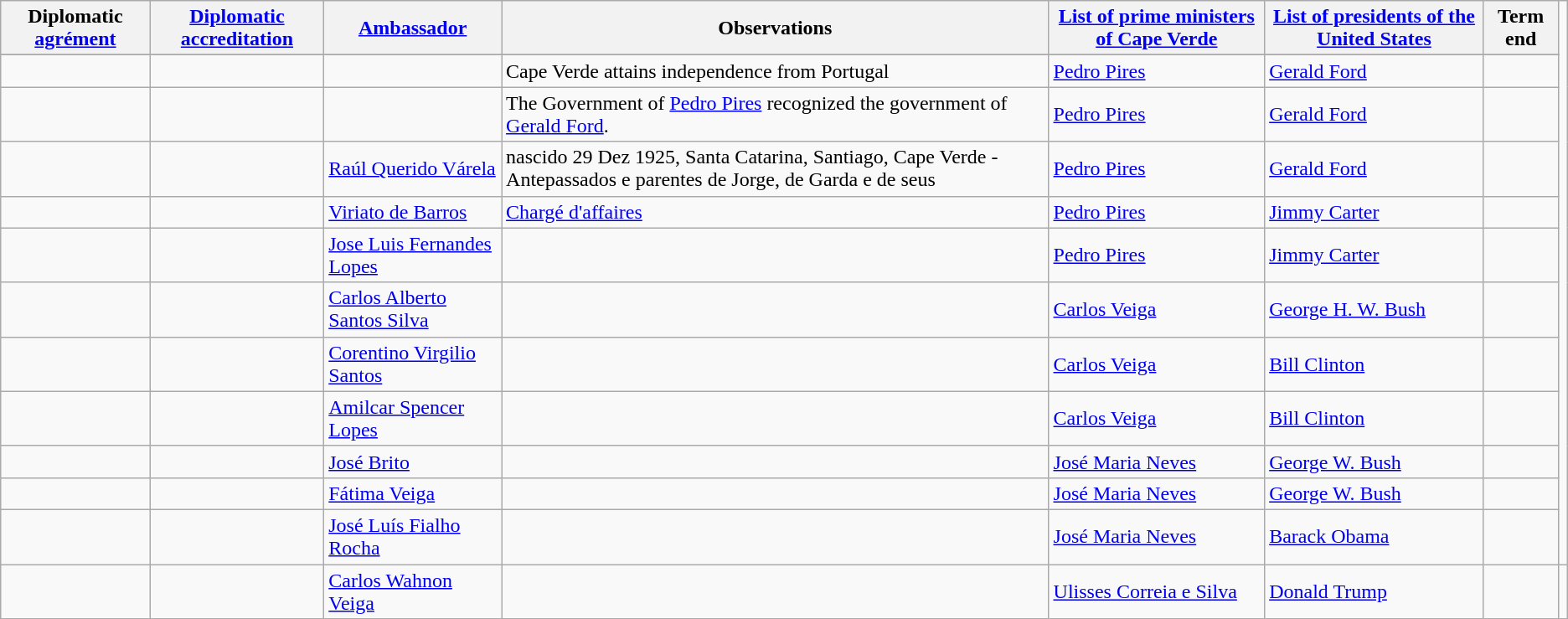<table class="wikitable sortable">
<tr>
<th>Diplomatic <a href='#'>agrément</a></th>
<th><a href='#'>Diplomatic accreditation</a></th>
<th><a href='#'>Ambassador</a></th>
<th>Observations</th>
<th><a href='#'>List of prime ministers of Cape Verde</a></th>
<th><a href='#'>List of presidents of the United States</a></th>
<th>Term end</th>
</tr>
<tr>
</tr>
<tr>
<td></td>
<td></td>
<td></td>
<td>Cape Verde attains independence from Portugal</td>
<td><a href='#'>Pedro Pires</a></td>
<td><a href='#'>Gerald Ford</a></td>
<td></td>
</tr>
<tr>
<td></td>
<td></td>
<td></td>
<td>The Government of <a href='#'>Pedro Pires</a> recognized the government of  <a href='#'>Gerald Ford</a>.</td>
<td><a href='#'>Pedro Pires</a></td>
<td><a href='#'>Gerald Ford</a></td>
<td></td>
</tr>
<tr>
<td></td>
<td></td>
<td><a href='#'>Raúl Querido Várela</a></td>
<td>nascido 29 Dez 1925, Santa Catarina, Santiago, Cape Verde - Antepassados e parentes de Jorge, de Garda e de seus</td>
<td><a href='#'>Pedro Pires</a></td>
<td><a href='#'>Gerald Ford</a></td>
<td></td>
</tr>
<tr>
<td></td>
<td></td>
<td><a href='#'>Viriato de Barros</a></td>
<td><a href='#'>Chargé d'affaires</a></td>
<td><a href='#'>Pedro Pires</a></td>
<td><a href='#'>Jimmy Carter</a></td>
<td></td>
</tr>
<tr>
<td></td>
<td></td>
<td><a href='#'>Jose Luis Fernandes Lopes</a></td>
<td></td>
<td><a href='#'>Pedro Pires</a></td>
<td><a href='#'>Jimmy Carter</a></td>
<td></td>
</tr>
<tr>
<td></td>
<td></td>
<td><a href='#'>Carlos Alberto Santos Silva</a></td>
<td></td>
<td><a href='#'>Carlos Veiga</a></td>
<td><a href='#'>George H. W. Bush</a></td>
<td></td>
</tr>
<tr>
<td></td>
<td></td>
<td><a href='#'>Corentino Virgilio Santos</a></td>
<td></td>
<td><a href='#'>Carlos Veiga</a></td>
<td><a href='#'>Bill Clinton</a></td>
<td></td>
</tr>
<tr>
<td></td>
<td></td>
<td><a href='#'>Amilcar Spencer Lopes</a></td>
<td></td>
<td><a href='#'>Carlos Veiga</a></td>
<td><a href='#'>Bill Clinton</a></td>
<td></td>
</tr>
<tr>
<td></td>
<td></td>
<td><a href='#'>José Brito</a></td>
<td></td>
<td><a href='#'>José Maria Neves</a></td>
<td><a href='#'>George W. Bush</a></td>
<td></td>
</tr>
<tr>
<td></td>
<td></td>
<td><a href='#'>Fátima Veiga</a></td>
<td></td>
<td><a href='#'>José Maria Neves</a></td>
<td><a href='#'>George W. Bush</a></td>
<td></td>
</tr>
<tr>
<td></td>
<td></td>
<td><a href='#'>José Luís Fialho Rocha</a></td>
<td></td>
<td><a href='#'>José Maria Neves</a></td>
<td><a href='#'>Barack Obama</a></td>
<td></td>
</tr>
<tr>
<td></td>
<td></td>
<td><a href='#'>Carlos Wahnon Veiga</a></td>
<td></td>
<td><a href='#'>Ulisses Correia e Silva</a></td>
<td><a href='#'>Donald Trump</a></td>
<td></td>
<td></td>
</tr>
</table>
